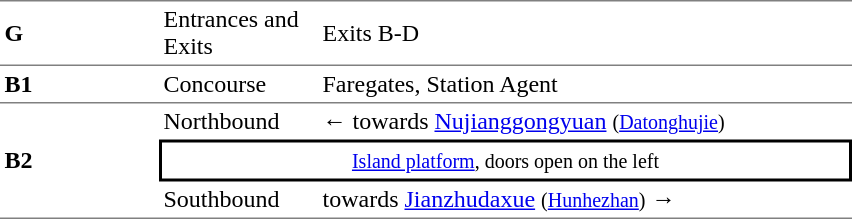<table cellspacing=0 cellpadding=3>
<tr>
<td style="border-top:solid 1px gray;border-bottom:solid 1px gray;" width=100><strong>G</strong></td>
<td style="border-top:solid 1px gray;border-bottom:solid 1px gray;" width=100>Entrances and Exits</td>
<td style="border-top:solid 1px gray;border-bottom:solid 1px gray;" width=350>Exits B-D</td>
</tr>
<tr>
<td style="border-bottom:solid 1px gray;"><strong>B1</strong></td>
<td style="border-bottom:solid 1px gray;">Concourse</td>
<td style="border-bottom:solid 1px gray;">Faregates, Station Agent</td>
</tr>
<tr>
<td style="border-bottom:solid 1px gray;" rowspan=3><strong>B2</strong></td>
<td>Northbound</td>
<td>←  towards <a href='#'>Nujianggongyuan</a> <small>(<a href='#'>Datonghujie</a>)</small></td>
</tr>
<tr>
<td style="border-right:solid 2px black;border-left:solid 2px black;border-top:solid 2px black;border-bottom:solid 2px black;text-align:center;" colspan=2><small><a href='#'>Island platform</a>, doors open on the left</small></td>
</tr>
<tr>
<td style="border-bottom:solid 1px gray;">Southbound</td>
<td style="border-bottom:solid 1px gray;">  towards <a href='#'>Jianzhudaxue</a> <small>(<a href='#'>Hunhezhan</a>)</small> →</td>
</tr>
</table>
